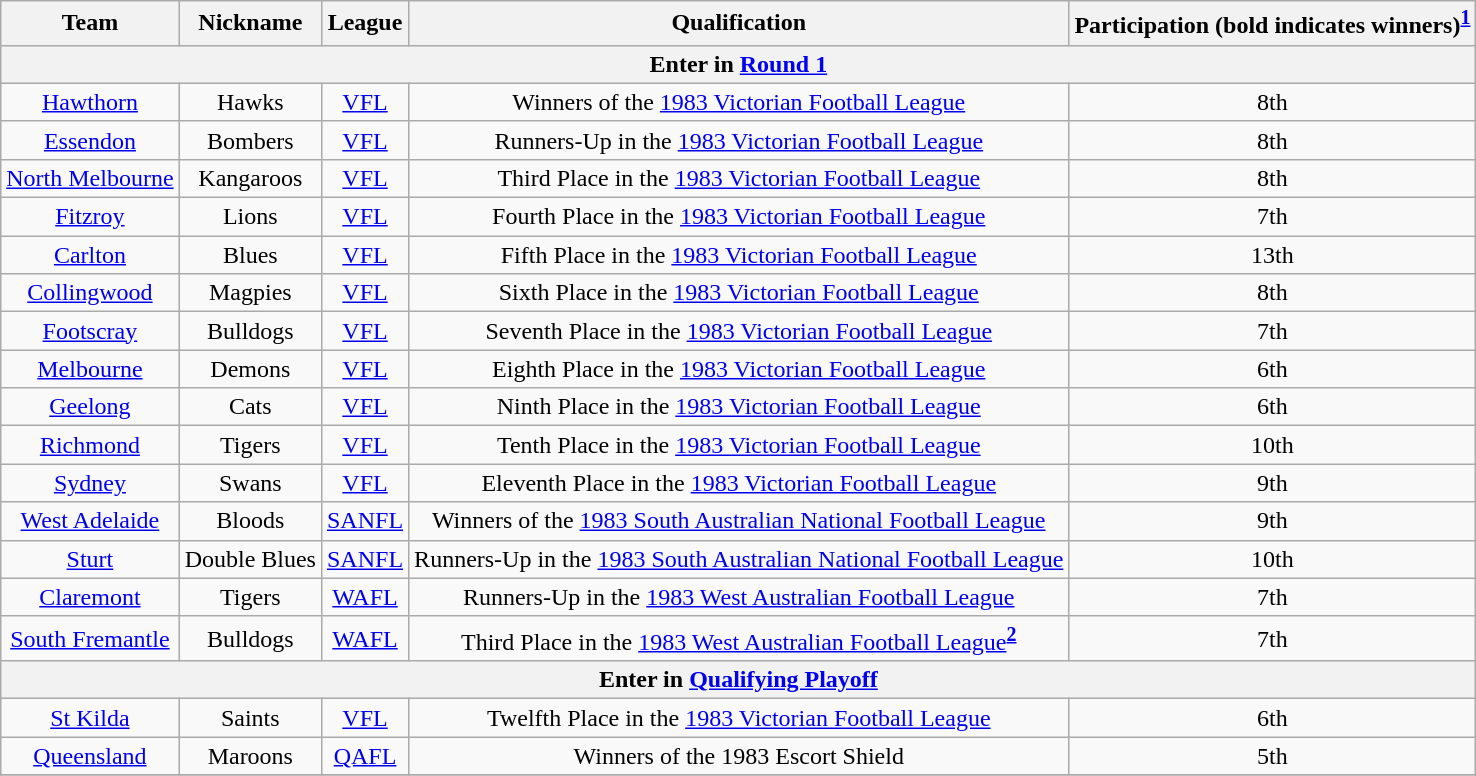<table class="wikitable" style="text-align:center">
<tr>
<th>Team</th>
<th>Nickname</th>
<th>League</th>
<th>Qualification</th>
<th>Participation (bold indicates winners)<sup><strong><a href='#'>1</a></strong></sup></th>
</tr>
<tr>
<th colspan=5>Enter in <a href='#'>Round 1</a></th>
</tr>
<tr>
<td><a href='#'>Hawthorn</a></td>
<td>Hawks</td>
<td><a href='#'>VFL</a></td>
<td>Winners of the <a href='#'>1983 Victorian Football League</a></td>
<td>8th </td>
</tr>
<tr>
<td><a href='#'>Essendon</a></td>
<td>Bombers</td>
<td><a href='#'>VFL</a></td>
<td>Runners-Up in the <a href='#'>1983 Victorian Football League</a></td>
<td>8th </td>
</tr>
<tr>
<td><a href='#'>North Melbourne</a></td>
<td>Kangaroos</td>
<td><a href='#'>VFL</a></td>
<td>Third Place in the <a href='#'>1983 Victorian Football League</a></td>
<td>8th </td>
</tr>
<tr>
<td><a href='#'>Fitzroy</a></td>
<td>Lions</td>
<td><a href='#'>VFL</a></td>
<td>Fourth Place in the <a href='#'>1983 Victorian Football League</a></td>
<td>7th </td>
</tr>
<tr>
<td><a href='#'>Carlton</a></td>
<td>Blues</td>
<td><a href='#'>VFL</a></td>
<td>Fifth Place in the <a href='#'>1983 Victorian Football League</a></td>
<td>13th </td>
</tr>
<tr>
<td><a href='#'>Collingwood</a></td>
<td>Magpies</td>
<td><a href='#'>VFL</a></td>
<td>Sixth Place in the <a href='#'>1983 Victorian Football League</a></td>
<td>8th </td>
</tr>
<tr>
<td><a href='#'>Footscray</a></td>
<td>Bulldogs</td>
<td><a href='#'>VFL</a></td>
<td>Seventh Place in the <a href='#'>1983 Victorian Football League</a></td>
<td>7th </td>
</tr>
<tr>
<td><a href='#'>Melbourne</a></td>
<td>Demons</td>
<td><a href='#'>VFL</a></td>
<td>Eighth Place in the <a href='#'>1983 Victorian Football League</a></td>
<td>6th </td>
</tr>
<tr>
<td><a href='#'>Geelong</a></td>
<td>Cats</td>
<td><a href='#'>VFL</a></td>
<td>Ninth Place in the <a href='#'>1983 Victorian Football League</a></td>
<td>6th </td>
</tr>
<tr>
<td><a href='#'>Richmond</a></td>
<td>Tigers</td>
<td><a href='#'>VFL</a></td>
<td>Tenth Place in the <a href='#'>1983 Victorian Football League</a></td>
<td>10th </td>
</tr>
<tr>
<td><a href='#'>Sydney</a></td>
<td>Swans</td>
<td><a href='#'>VFL</a></td>
<td>Eleventh Place in the <a href='#'>1983 Victorian Football League</a></td>
<td>9th </td>
</tr>
<tr>
<td><a href='#'>West Adelaide</a></td>
<td>Bloods</td>
<td><a href='#'>SANFL</a></td>
<td>Winners of the <a href='#'>1983 South Australian National Football League</a></td>
<td>9th </td>
</tr>
<tr>
<td><a href='#'>Sturt</a></td>
<td>Double Blues</td>
<td><a href='#'>SANFL</a></td>
<td>Runners-Up in the <a href='#'>1983 South Australian National Football League</a></td>
<td>10th </td>
</tr>
<tr>
<td><a href='#'>Claremont</a></td>
<td>Tigers</td>
<td><a href='#'>WAFL</a></td>
<td>Runners-Up in the <a href='#'>1983 West Australian Football League</a></td>
<td>7th </td>
</tr>
<tr>
<td><a href='#'>South Fremantle</a></td>
<td>Bulldogs</td>
<td><a href='#'>WAFL</a></td>
<td>Third Place in the <a href='#'>1983 West Australian Football League</a><sup><strong><a href='#'>2</a></strong></sup></td>
<td>7th </td>
</tr>
<tr>
<th colspan=5>Enter in <a href='#'>Qualifying Playoff</a></th>
</tr>
<tr>
<td><a href='#'>St Kilda</a></td>
<td>Saints</td>
<td><a href='#'>VFL</a></td>
<td>Twelfth Place in the <a href='#'>1983 Victorian Football League</a></td>
<td>6th </td>
</tr>
<tr>
<td><a href='#'>Queensland</a></td>
<td>Maroons</td>
<td><a href='#'>QAFL</a></td>
<td>Winners of the 1983 Escort Shield</td>
<td>5th </td>
</tr>
<tr>
</tr>
</table>
